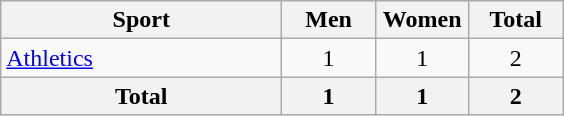<table class="wikitable sortable" style="text-align:center;">
<tr>
<th width=180>Sport</th>
<th width=55>Men</th>
<th width=55>Women</th>
<th width=55>Total</th>
</tr>
<tr>
<td align=left><a href='#'>Athletics</a></td>
<td>1</td>
<td>1</td>
<td>2</td>
</tr>
<tr>
<th>Total</th>
<th>1</th>
<th>1</th>
<th>2</th>
</tr>
</table>
